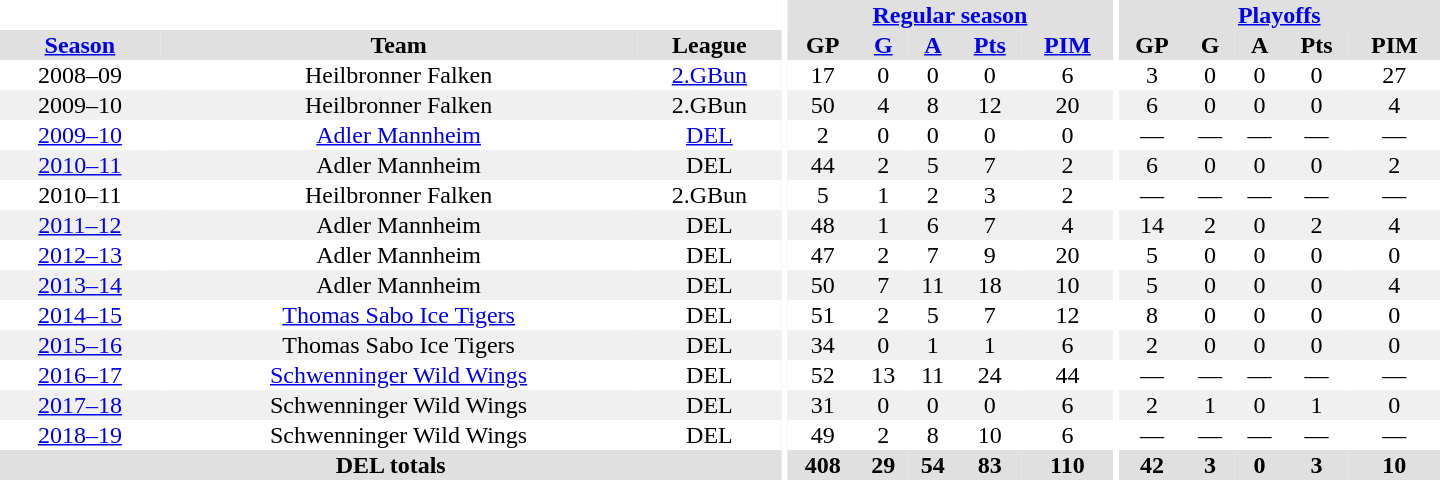<table border="0" cellpadding="1" cellspacing="0" style="text-align:center; width:60em">
<tr bgcolor="#e0e0e0">
<th colspan="3" bgcolor="#ffffff"></th>
<th rowspan="99" bgcolor="#ffffff"></th>
<th colspan="5"><a href='#'>Regular season</a></th>
<th rowspan="99" bgcolor="#ffffff"></th>
<th colspan="5"><a href='#'>Playoffs</a></th>
</tr>
<tr bgcolor="#e0e0e0">
<th><a href='#'>Season</a></th>
<th>Team</th>
<th>League</th>
<th>GP</th>
<th><a href='#'>G</a></th>
<th><a href='#'>A</a></th>
<th><a href='#'>Pts</a></th>
<th><a href='#'>PIM</a></th>
<th>GP</th>
<th>G</th>
<th>A</th>
<th>Pts</th>
<th>PIM</th>
</tr>
<tr ALIGN="center">
<td>2008–09</td>
<td>Heilbronner Falken</td>
<td><a href='#'>2.GBun</a></td>
<td>17</td>
<td>0</td>
<td>0</td>
<td>0</td>
<td>6</td>
<td>3</td>
<td>0</td>
<td>0</td>
<td>0</td>
<td>27</td>
</tr>
<tr ALIGN="center" bgcolor="#f0f0f0">
<td>2009–10</td>
<td>Heilbronner Falken</td>
<td>2.GBun</td>
<td>50</td>
<td>4</td>
<td>8</td>
<td>12</td>
<td>20</td>
<td>6</td>
<td>0</td>
<td>0</td>
<td>0</td>
<td>4</td>
</tr>
<tr ALIGN="center">
<td><a href='#'>2009–10</a></td>
<td><a href='#'>Adler Mannheim</a></td>
<td><a href='#'>DEL</a></td>
<td>2</td>
<td>0</td>
<td>0</td>
<td>0</td>
<td>0</td>
<td>—</td>
<td>—</td>
<td>—</td>
<td>—</td>
<td>—</td>
</tr>
<tr ALIGN="center" bgcolor="#f0f0f0">
<td><a href='#'>2010–11</a></td>
<td>Adler Mannheim</td>
<td>DEL</td>
<td>44</td>
<td>2</td>
<td>5</td>
<td>7</td>
<td>2</td>
<td>6</td>
<td>0</td>
<td>0</td>
<td>0</td>
<td>2</td>
</tr>
<tr ALIGN="center">
<td>2010–11</td>
<td>Heilbronner Falken</td>
<td>2.GBun</td>
<td>5</td>
<td>1</td>
<td>2</td>
<td>3</td>
<td>2</td>
<td>—</td>
<td>—</td>
<td>—</td>
<td>—</td>
<td>—</td>
</tr>
<tr ALIGN="center" bgcolor="#f0f0f0">
<td><a href='#'>2011–12</a></td>
<td>Adler Mannheim</td>
<td>DEL</td>
<td>48</td>
<td>1</td>
<td>6</td>
<td>7</td>
<td>4</td>
<td>14</td>
<td>2</td>
<td>0</td>
<td>2</td>
<td>4</td>
</tr>
<tr ALIGN="center">
<td><a href='#'>2012–13</a></td>
<td>Adler Mannheim</td>
<td>DEL</td>
<td>47</td>
<td>2</td>
<td>7</td>
<td>9</td>
<td>20</td>
<td>5</td>
<td>0</td>
<td>0</td>
<td>0</td>
<td>0</td>
</tr>
<tr ALIGN="center" bgcolor="#f0f0f0">
<td><a href='#'>2013–14</a></td>
<td>Adler Mannheim</td>
<td>DEL</td>
<td>50</td>
<td>7</td>
<td>11</td>
<td>18</td>
<td>10</td>
<td>5</td>
<td>0</td>
<td>0</td>
<td>0</td>
<td>4</td>
</tr>
<tr ALIGN="center">
<td><a href='#'>2014–15</a></td>
<td><a href='#'>Thomas Sabo Ice Tigers</a></td>
<td>DEL</td>
<td>51</td>
<td>2</td>
<td>5</td>
<td>7</td>
<td>12</td>
<td>8</td>
<td>0</td>
<td>0</td>
<td>0</td>
<td>0</td>
</tr>
<tr ALIGN="center" bgcolor="#f0f0f0">
<td><a href='#'>2015–16</a></td>
<td>Thomas Sabo Ice Tigers</td>
<td>DEL</td>
<td>34</td>
<td>0</td>
<td>1</td>
<td>1</td>
<td>6</td>
<td>2</td>
<td>0</td>
<td>0</td>
<td>0</td>
<td>0</td>
</tr>
<tr ALIGN="center">
<td><a href='#'>2016–17</a></td>
<td><a href='#'>Schwenninger Wild Wings</a></td>
<td>DEL</td>
<td>52</td>
<td>13</td>
<td>11</td>
<td>24</td>
<td>44</td>
<td>—</td>
<td>—</td>
<td>—</td>
<td>—</td>
<td>—</td>
</tr>
<tr ALIGN="center" bgcolor="#f0f0f0">
<td><a href='#'>2017–18</a></td>
<td>Schwenninger Wild Wings</td>
<td>DEL</td>
<td>31</td>
<td>0</td>
<td>0</td>
<td>0</td>
<td>6</td>
<td>2</td>
<td>1</td>
<td>0</td>
<td>1</td>
<td>0</td>
</tr>
<tr ALIGN="center">
<td><a href='#'>2018–19</a></td>
<td>Schwenninger Wild Wings</td>
<td>DEL</td>
<td>49</td>
<td>2</td>
<td>8</td>
<td>10</td>
<td>6</td>
<td>—</td>
<td>—</td>
<td>—</td>
<td>—</td>
<td>—</td>
</tr>
<tr bgcolor="#e0e0e0">
<th colspan="3">DEL totals</th>
<th>408</th>
<th>29</th>
<th>54</th>
<th>83</th>
<th>110</th>
<th>42</th>
<th>3</th>
<th>0</th>
<th>3</th>
<th>10</th>
</tr>
</table>
